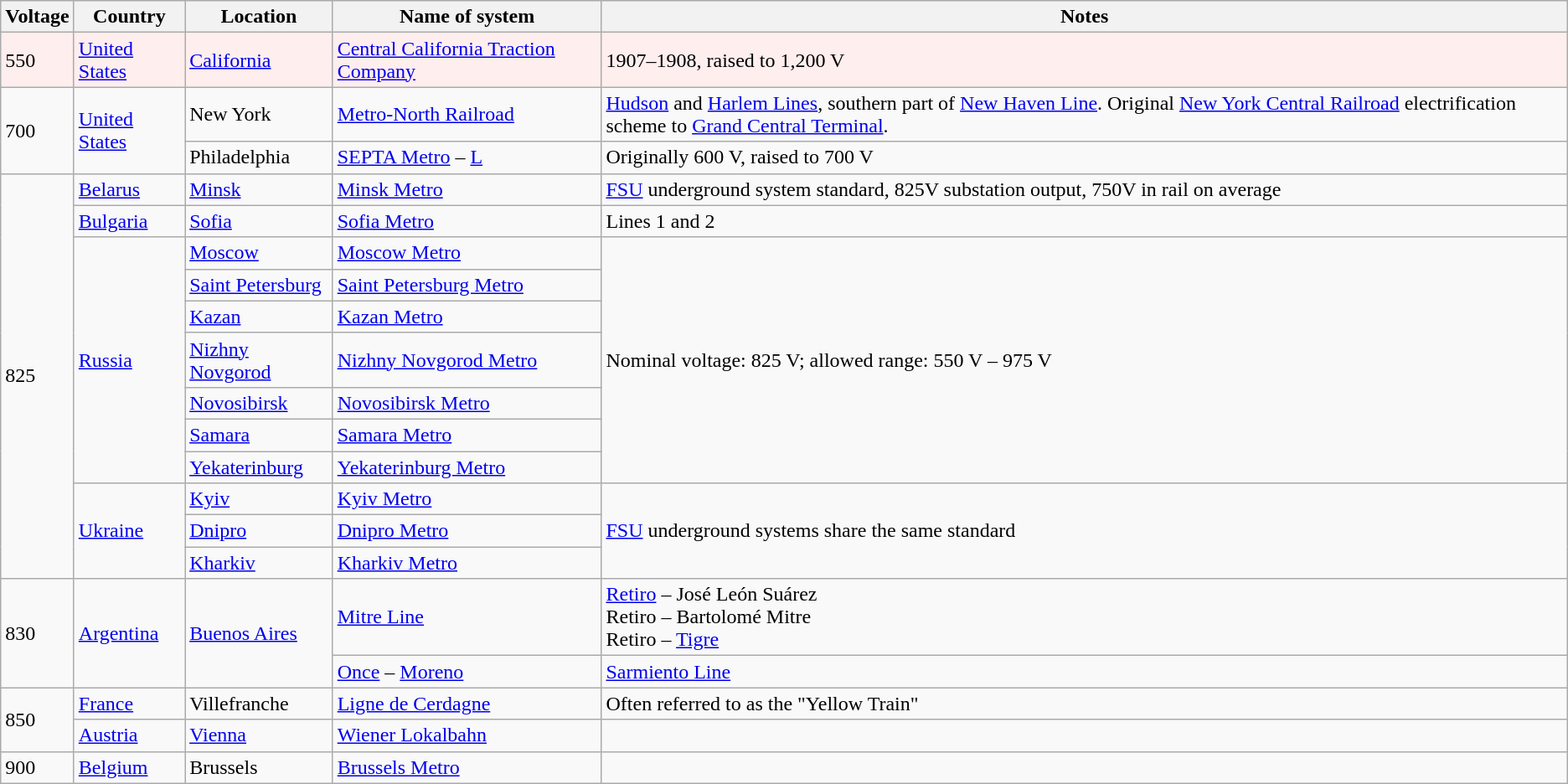<table class="wikitable" style="width:auto">
<tr>
<th>Voltage</th>
<th>Country</th>
<th>Location</th>
<th>Name of system</th>
<th>Notes</th>
</tr>
<tr style="background:#fee">
<td>550</td>
<td><a href='#'>United States</a></td>
<td><a href='#'>California</a></td>
<td><a href='#'>Central California Traction Company</a></td>
<td>1907–1908, raised to 1,200 V</td>
</tr>
<tr>
<td rowspan="2">700</td>
<td rowspan="2"><a href='#'>United States</a></td>
<td>New York</td>
<td><a href='#'>Metro-North Railroad</a></td>
<td><a href='#'>Hudson</a> and <a href='#'>Harlem Lines</a>, southern part of <a href='#'>New Haven Line</a>. Original <a href='#'>New York Central Railroad</a> electrification scheme to <a href='#'>Grand Central Terminal</a>.</td>
</tr>
<tr>
<td>Philadelphia</td>
<td><a href='#'>SEPTA Metro</a> – <a href='#'>L</a></td>
<td>Originally 600 V, raised to 700 V</td>
</tr>
<tr>
<td rowspan="12">825</td>
<td><a href='#'>Belarus</a></td>
<td><a href='#'>Minsk</a></td>
<td><a href='#'>Minsk Metro</a></td>
<td><a href='#'>FSU</a> underground system standard, 825V substation output, 750V in rail on average</td>
</tr>
<tr>
<td><a href='#'>Bulgaria</a></td>
<td><a href='#'>Sofia</a></td>
<td><a href='#'>Sofia Metro</a></td>
<td>Lines 1 and 2</td>
</tr>
<tr>
<td rowspan="7"><a href='#'>Russia</a></td>
<td><a href='#'>Moscow</a></td>
<td><a href='#'>Moscow Metro</a></td>
<td rowspan="7">Nominal voltage: 825 V; allowed range: 550 V – 975 V</td>
</tr>
<tr>
<td><a href='#'>Saint Petersburg</a></td>
<td><a href='#'>Saint Petersburg Metro</a></td>
</tr>
<tr>
<td><a href='#'>Kazan</a></td>
<td><a href='#'>Kazan Metro</a></td>
</tr>
<tr>
<td><a href='#'>Nizhny Novgorod</a></td>
<td><a href='#'>Nizhny Novgorod Metro</a></td>
</tr>
<tr>
<td><a href='#'>Novosibirsk</a></td>
<td><a href='#'>Novosibirsk Metro</a></td>
</tr>
<tr>
<td><a href='#'>Samara</a></td>
<td><a href='#'>Samara Metro</a></td>
</tr>
<tr>
<td><a href='#'>Yekaterinburg</a></td>
<td><a href='#'>Yekaterinburg Metro</a></td>
</tr>
<tr>
<td rowspan="3"><a href='#'>Ukraine</a></td>
<td><a href='#'>Kyiv</a></td>
<td><a href='#'>Kyiv Metro</a></td>
<td rowspan="3"><a href='#'>FSU</a> underground systems share the same standard</td>
</tr>
<tr>
<td><a href='#'>Dnipro</a></td>
<td><a href='#'>Dnipro Metro</a></td>
</tr>
<tr>
<td><a href='#'>Kharkiv</a></td>
<td><a href='#'>Kharkiv Metro</a></td>
</tr>
<tr>
<td rowspan="2">830</td>
<td rowspan="2"><a href='#'>Argentina</a></td>
<td rowspan="2"><a href='#'>Buenos Aires</a></td>
<td><a href='#'>Mitre Line</a></td>
<td><a href='#'>Retiro</a> – José León Suárez<br>Retiro – Bartolomé Mitre<br>Retiro – <a href='#'>Tigre</a></td>
</tr>
<tr>
<td><a href='#'>Once</a> – <a href='#'>Moreno</a></td>
<td><a href='#'>Sarmiento Line</a></td>
</tr>
<tr>
<td rowspan="2">850</td>
<td><a href='#'>France</a></td>
<td>Villefranche</td>
<td><a href='#'>Ligne de Cerdagne</a></td>
<td>Often referred to as the "Yellow Train"</td>
</tr>
<tr>
<td><a href='#'>Austria</a></td>
<td><a href='#'>Vienna</a></td>
<td><a href='#'>Wiener Lokalbahn</a></td>
<td></td>
</tr>
<tr>
<td>900</td>
<td><a href='#'>Belgium</a></td>
<td>Brussels</td>
<td><a href='#'>Brussels Metro</a></td>
<td></td>
</tr>
</table>
